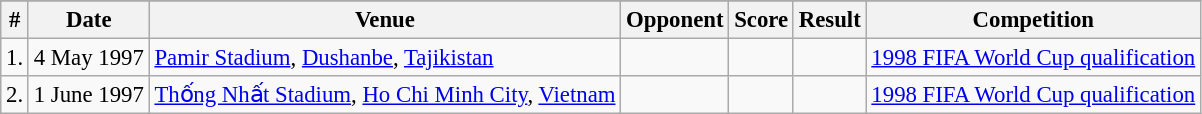<table class="wikitable" style="font-size:95%;">
<tr>
</tr>
<tr>
<th>#</th>
<th>Date</th>
<th>Venue</th>
<th>Opponent</th>
<th>Score</th>
<th>Result</th>
<th>Competition</th>
</tr>
<tr>
<td>1.</td>
<td>4 May 1997</td>
<td><a href='#'>Pamir Stadium</a>, <a href='#'>Dushanbe</a>, <a href='#'>Tajikistan</a></td>
<td></td>
<td></td>
<td></td>
<td><a href='#'>1998 FIFA World Cup qualification</a></td>
</tr>
<tr>
<td>2.</td>
<td>1 June 1997</td>
<td><a href='#'>Thống Nhất Stadium</a>, <a href='#'>Ho Chi Minh City</a>, <a href='#'>Vietnam</a></td>
<td></td>
<td></td>
<td></td>
<td><a href='#'>1998 FIFA World Cup qualification</a></td>
</tr>
</table>
